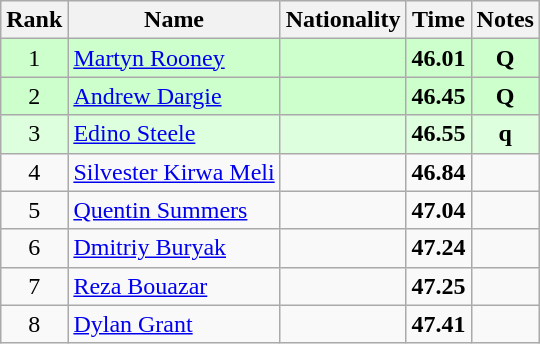<table class="wikitable sortable" style="text-align:center">
<tr>
<th>Rank</th>
<th>Name</th>
<th>Nationality</th>
<th>Time</th>
<th>Notes</th>
</tr>
<tr bgcolor=ccffcc>
<td>1</td>
<td align=left><a href='#'>Martyn Rooney</a></td>
<td align=left></td>
<td><strong>46.01</strong></td>
<td><strong>Q</strong></td>
</tr>
<tr bgcolor=ccffcc>
<td>2</td>
<td align=left><a href='#'>Andrew Dargie</a></td>
<td align=left></td>
<td><strong>46.45</strong></td>
<td><strong>Q</strong></td>
</tr>
<tr bgcolor=ddffdd>
<td>3</td>
<td align=left><a href='#'>Edino Steele</a></td>
<td align=left></td>
<td><strong>46.55</strong></td>
<td><strong>q</strong></td>
</tr>
<tr>
<td>4</td>
<td align=left><a href='#'>Silvester Kirwa Meli</a></td>
<td align=left></td>
<td><strong>46.84</strong></td>
<td></td>
</tr>
<tr>
<td>5</td>
<td align=left><a href='#'>Quentin Summers</a></td>
<td align=left></td>
<td><strong>47.04</strong></td>
<td></td>
</tr>
<tr>
<td>6</td>
<td align=left><a href='#'>Dmitriy Buryak</a></td>
<td align=left></td>
<td><strong>47.24</strong></td>
<td></td>
</tr>
<tr>
<td>7</td>
<td align=left><a href='#'>Reza Bouazar</a></td>
<td align=left></td>
<td><strong>47.25</strong></td>
<td></td>
</tr>
<tr>
<td>8</td>
<td align=left><a href='#'>Dylan Grant</a></td>
<td align=left></td>
<td><strong>47.41</strong></td>
<td></td>
</tr>
</table>
